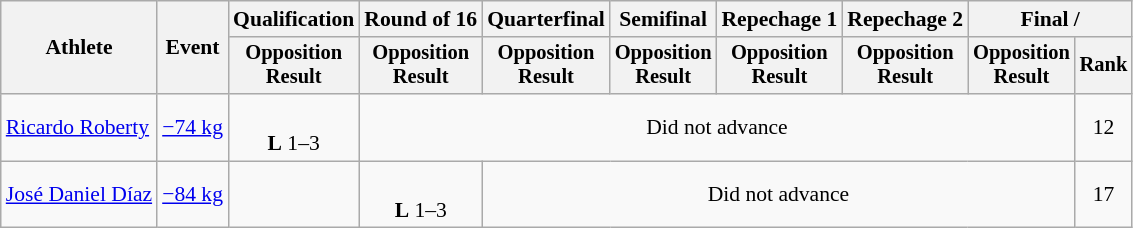<table class="wikitable" style="font-size:90%">
<tr>
<th rowspan="2">Athlete</th>
<th rowspan="2">Event</th>
<th>Qualification</th>
<th>Round of 16</th>
<th>Quarterfinal</th>
<th>Semifinal</th>
<th>Repechage 1</th>
<th>Repechage 2</th>
<th colspan=2>Final / </th>
</tr>
<tr style="font-size: 95%">
<th>Opposition<br>Result</th>
<th>Opposition<br>Result</th>
<th>Opposition<br>Result</th>
<th>Opposition<br>Result</th>
<th>Opposition<br>Result</th>
<th>Opposition<br>Result</th>
<th>Opposition<br>Result</th>
<th>Rank</th>
</tr>
<tr align=center>
<td align=left><a href='#'>Ricardo Roberty</a></td>
<td align=left><a href='#'>−74 kg</a></td>
<td><br><strong>L</strong> 1–3 <sup></sup></td>
<td colspan=6>Did not advance</td>
<td>12</td>
</tr>
<tr align=center>
<td align=left><a href='#'>José Daniel Díaz</a></td>
<td align=left><a href='#'>−84 kg</a></td>
<td></td>
<td><br><strong>L</strong> 1–3 <sup></sup></td>
<td colspan=5>Did not advance</td>
<td>17</td>
</tr>
</table>
